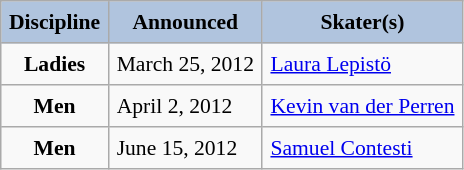<table border="2" cellpadding="5" cellspacing="0" style="margin: 1em 1em 1em 0; background: #f9f9f9; border: 1px #aaa solid; border-collapse: collapse; font-size: 90%;">
<tr bgcolor="#B0C4DE" align="center">
<th>Discipline</th>
<th>Announced</th>
<th>Skater(s)</th>
</tr>
<tr>
<th>Ladies</th>
<td>March 25, 2012</td>
<td> <a href='#'>Laura Lepistö</a></td>
</tr>
<tr>
<th>Men</th>
<td>April 2, 2012</td>
<td> <a href='#'>Kevin van der Perren</a></td>
</tr>
<tr>
<th>Men</th>
<td>June 15, 2012</td>
<td> <a href='#'>Samuel Contesti</a></td>
</tr>
</table>
